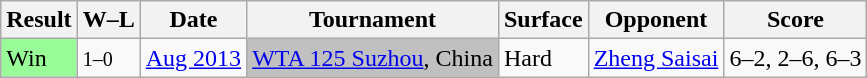<table class="sortable wikitable">
<tr>
<th>Result</th>
<th>W–L</th>
<th>Date</th>
<th>Tournament</th>
<th>Surface</th>
<th>Opponent</th>
<th class=unsortable>Score</th>
</tr>
<tr>
<td style="background:#98fb98;">Win</td>
<td><small>1–0</small></td>
<td><a href='#'>Aug 2013</a></td>
<td style="background:silver;"><a href='#'>WTA 125 Suzhou</a>, China</td>
<td>Hard</td>
<td> <a href='#'>Zheng Saisai</a></td>
<td>6–2, 2–6, 6–3</td>
</tr>
</table>
